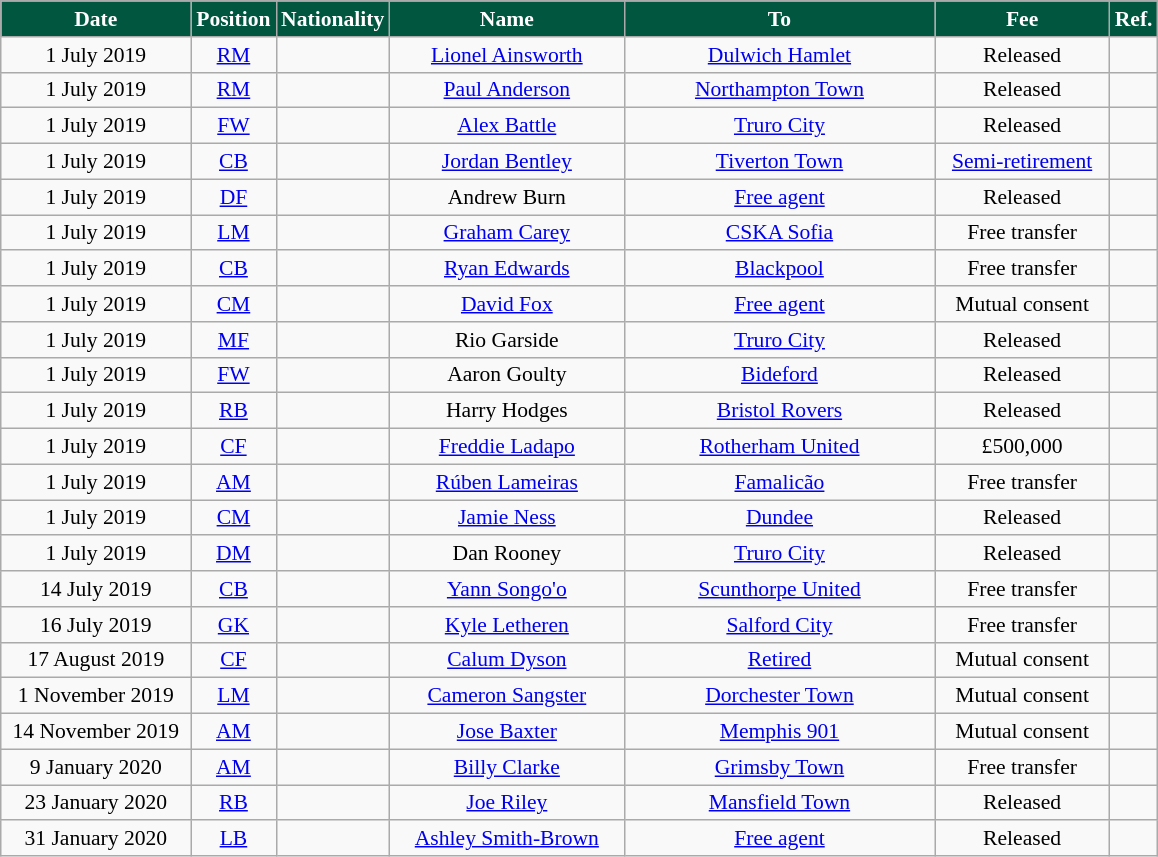<table class="wikitable"  style="text-align:center; font-size:90%; ">
<tr>
<th style="background:#00563F; color:#FFFFFF; width:120px;">Date</th>
<th style="background:#00563F; color:#FFFFFF; width:50px;">Position</th>
<th style="background:#00563F; color:#FFFFFF; width:50px;">Nationality</th>
<th style="background:#00563F; color:#FFFFFF; width:150px;">Name</th>
<th style="background:#00563F; color:#FFFFFF; width:200px;">To</th>
<th style="background:#00563F; color:#FFFFFF; width:110px;">Fee</th>
<th style="background:#00563F; color:#FFFFFF; width:25px;">Ref.</th>
</tr>
<tr>
<td>1 July 2019</td>
<td><a href='#'>RM</a></td>
<td></td>
<td><a href='#'>Lionel Ainsworth</a></td>
<td> <a href='#'>Dulwich Hamlet</a></td>
<td>Released</td>
<td></td>
</tr>
<tr>
<td>1 July 2019</td>
<td><a href='#'>RM</a></td>
<td></td>
<td><a href='#'>Paul Anderson</a></td>
<td> <a href='#'>Northampton Town</a></td>
<td>Released</td>
<td></td>
</tr>
<tr>
<td>1 July 2019</td>
<td><a href='#'>FW</a></td>
<td></td>
<td><a href='#'>Alex Battle</a></td>
<td> <a href='#'>Truro City</a></td>
<td>Released</td>
<td></td>
</tr>
<tr>
<td>1 July 2019</td>
<td><a href='#'>CB</a></td>
<td></td>
<td><a href='#'>Jordan Bentley</a></td>
<td> <a href='#'>Tiverton Town</a></td>
<td><a href='#'>Semi-retirement</a></td>
<td></td>
</tr>
<tr>
<td>1 July 2019</td>
<td><a href='#'>DF</a></td>
<td></td>
<td>Andrew Burn</td>
<td> <a href='#'>Free agent</a></td>
<td>Released</td>
<td></td>
</tr>
<tr>
<td>1 July 2019</td>
<td><a href='#'>LM</a></td>
<td></td>
<td><a href='#'>Graham Carey</a></td>
<td> <a href='#'>CSKA Sofia</a></td>
<td>Free transfer</td>
<td></td>
</tr>
<tr>
<td>1 July 2019</td>
<td><a href='#'>CB</a></td>
<td></td>
<td><a href='#'>Ryan Edwards</a></td>
<td> <a href='#'>Blackpool</a></td>
<td>Free transfer</td>
<td></td>
</tr>
<tr>
<td>1 July 2019</td>
<td><a href='#'>CM</a></td>
<td></td>
<td><a href='#'>David Fox</a></td>
<td> <a href='#'>Free agent</a></td>
<td>Mutual consent</td>
<td></td>
</tr>
<tr>
<td>1 July 2019</td>
<td><a href='#'>MF</a></td>
<td></td>
<td>Rio Garside</td>
<td> <a href='#'>Truro City</a></td>
<td>Released</td>
<td></td>
</tr>
<tr>
<td>1 July 2019</td>
<td><a href='#'>FW</a></td>
<td></td>
<td>Aaron Goulty</td>
<td> <a href='#'>Bideford</a></td>
<td>Released</td>
<td></td>
</tr>
<tr>
<td>1 July 2019</td>
<td><a href='#'>RB</a></td>
<td></td>
<td>Harry Hodges</td>
<td> <a href='#'>Bristol Rovers</a></td>
<td>Released</td>
<td></td>
</tr>
<tr>
<td>1 July 2019</td>
<td><a href='#'>CF</a></td>
<td></td>
<td><a href='#'>Freddie Ladapo</a></td>
<td> <a href='#'>Rotherham United</a></td>
<td>£500,000</td>
<td></td>
</tr>
<tr>
<td>1 July 2019</td>
<td><a href='#'>AM</a></td>
<td></td>
<td><a href='#'>Rúben Lameiras</a></td>
<td> <a href='#'>Famalicão</a></td>
<td>Free transfer</td>
<td></td>
</tr>
<tr>
<td>1 July 2019</td>
<td><a href='#'>CM</a></td>
<td></td>
<td><a href='#'>Jamie Ness</a></td>
<td> <a href='#'>Dundee</a></td>
<td>Released</td>
<td></td>
</tr>
<tr>
<td>1 July 2019</td>
<td><a href='#'>DM</a></td>
<td></td>
<td>Dan Rooney</td>
<td> <a href='#'>Truro City</a></td>
<td>Released</td>
<td></td>
</tr>
<tr>
<td>14 July 2019</td>
<td><a href='#'>CB</a></td>
<td></td>
<td><a href='#'>Yann Songo'o</a></td>
<td> <a href='#'>Scunthorpe United</a></td>
<td>Free transfer</td>
<td></td>
</tr>
<tr>
<td>16 July 2019</td>
<td><a href='#'>GK</a></td>
<td></td>
<td><a href='#'>Kyle Letheren</a></td>
<td> <a href='#'>Salford City</a></td>
<td>Free transfer</td>
<td></td>
</tr>
<tr>
<td>17 August 2019</td>
<td><a href='#'>CF</a></td>
<td></td>
<td><a href='#'>Calum Dyson</a></td>
<td> <a href='#'>Retired</a></td>
<td>Mutual consent</td>
<td></td>
</tr>
<tr>
<td>1 November 2019</td>
<td><a href='#'>LM</a></td>
<td></td>
<td><a href='#'>Cameron Sangster</a></td>
<td> <a href='#'>Dorchester Town</a></td>
<td>Mutual consent</td>
<td></td>
</tr>
<tr>
<td>14 November 2019</td>
<td><a href='#'>AM</a></td>
<td></td>
<td><a href='#'>Jose Baxter</a></td>
<td> <a href='#'>Memphis 901</a></td>
<td>Mutual consent</td>
<td></td>
</tr>
<tr>
<td>9 January 2020</td>
<td><a href='#'>AM</a></td>
<td></td>
<td><a href='#'>Billy Clarke</a></td>
<td> <a href='#'>Grimsby Town</a></td>
<td>Free transfer</td>
<td></td>
</tr>
<tr>
<td>23 January 2020</td>
<td><a href='#'>RB</a></td>
<td></td>
<td><a href='#'>Joe Riley</a></td>
<td> <a href='#'>Mansfield Town</a></td>
<td>Released</td>
<td></td>
</tr>
<tr>
<td>31 January 2020</td>
<td><a href='#'>LB</a></td>
<td></td>
<td><a href='#'>Ashley Smith-Brown</a></td>
<td> <a href='#'>Free agent</a></td>
<td>Released</td>
<td></td>
</tr>
</table>
